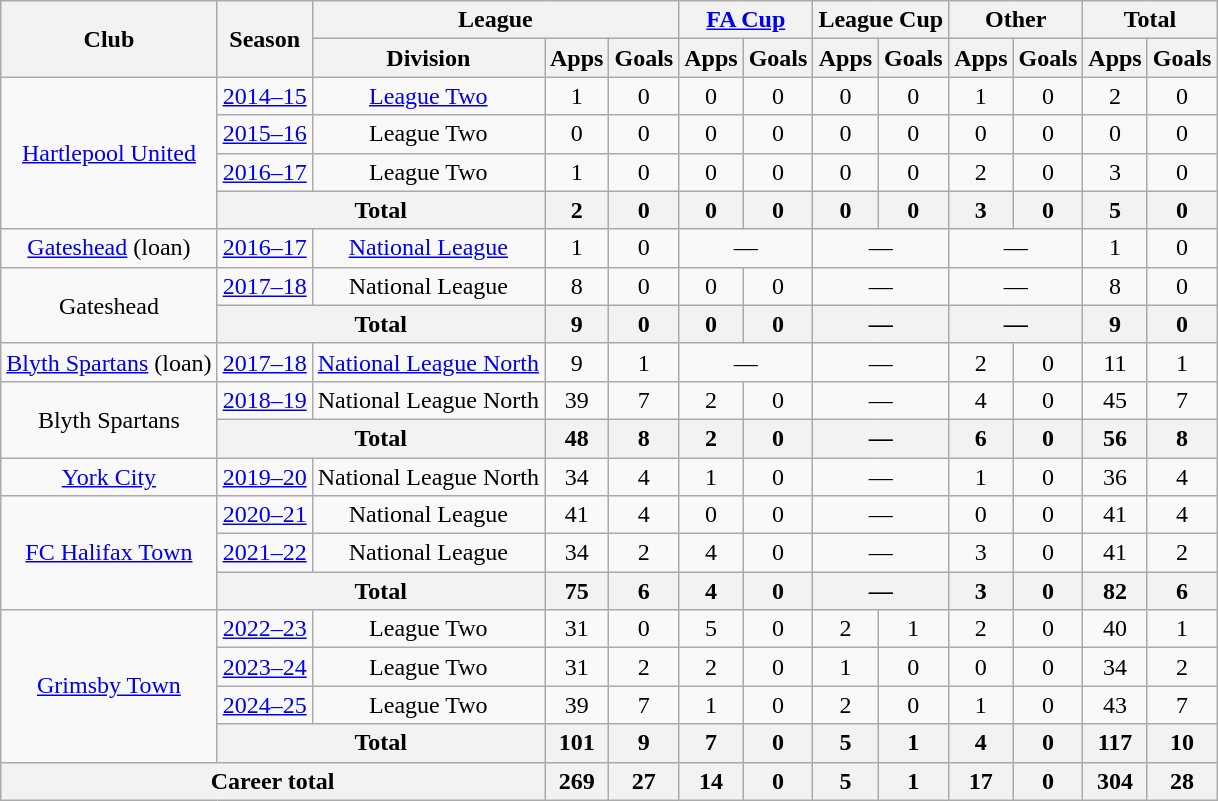<table class=wikitable style=text-align:center>
<tr>
<th rowspan=2>Club</th>
<th rowspan=2>Season</th>
<th colspan=3>League</th>
<th colspan=2><a href='#'>FA Cup</a></th>
<th colspan=2>League Cup</th>
<th colspan=2>Other</th>
<th colspan=2>Total</th>
</tr>
<tr>
<th>Division</th>
<th>Apps</th>
<th>Goals</th>
<th>Apps</th>
<th>Goals</th>
<th>Apps</th>
<th>Goals</th>
<th>Apps</th>
<th>Goals</th>
<th>Apps</th>
<th>Goals</th>
</tr>
<tr>
<td rowspan=4><a href='#'>Hartlepool United</a></td>
<td><a href='#'>2014–15</a></td>
<td><a href='#'>League Two</a></td>
<td>1</td>
<td>0</td>
<td>0</td>
<td>0</td>
<td>0</td>
<td>0</td>
<td>1</td>
<td>0</td>
<td>2</td>
<td>0</td>
</tr>
<tr>
<td><a href='#'>2015–16</a></td>
<td>League Two</td>
<td>0</td>
<td>0</td>
<td>0</td>
<td>0</td>
<td>0</td>
<td>0</td>
<td>0</td>
<td>0</td>
<td>0</td>
<td>0</td>
</tr>
<tr>
<td><a href='#'>2016–17</a></td>
<td>League Two</td>
<td>1</td>
<td>0</td>
<td>0</td>
<td>0</td>
<td>0</td>
<td>0</td>
<td>2</td>
<td>0</td>
<td>3</td>
<td>0</td>
</tr>
<tr>
<th colspan=2>Total</th>
<th>2</th>
<th>0</th>
<th>0</th>
<th>0</th>
<th>0</th>
<th>0</th>
<th>3</th>
<th>0</th>
<th>5</th>
<th>0</th>
</tr>
<tr>
<td><a href='#'>Gateshead</a> (loan)</td>
<td><a href='#'>2016–17</a></td>
<td><a href='#'>National League</a></td>
<td>1</td>
<td>0</td>
<td colspan=2>—</td>
<td colspan=2>—</td>
<td colspan=2>—</td>
<td>1</td>
<td>0</td>
</tr>
<tr>
<td rowspan=2>Gateshead</td>
<td><a href='#'>2017–18</a></td>
<td>National League</td>
<td>8</td>
<td>0</td>
<td>0</td>
<td>0</td>
<td colspan=2>—</td>
<td colspan=2>—</td>
<td>8</td>
<td>0</td>
</tr>
<tr>
<th colspan=2>Total</th>
<th>9</th>
<th>0</th>
<th>0</th>
<th>0</th>
<th colspan=2>—</th>
<th colspan=2>—</th>
<th>9</th>
<th>0</th>
</tr>
<tr>
<td><a href='#'>Blyth Spartans</a> (loan)</td>
<td><a href='#'>2017–18</a></td>
<td><a href='#'>National League North</a></td>
<td>9</td>
<td>1</td>
<td colspan=2>—</td>
<td colspan=2>—</td>
<td>2</td>
<td>0</td>
<td>11</td>
<td>1</td>
</tr>
<tr>
<td rowspan=2>Blyth Spartans</td>
<td><a href='#'>2018–19</a></td>
<td>National League North</td>
<td>39</td>
<td>7</td>
<td>2</td>
<td>0</td>
<td colspan=2>—</td>
<td>4</td>
<td>0</td>
<td>45</td>
<td>7</td>
</tr>
<tr>
<th colspan=2>Total</th>
<th>48</th>
<th>8</th>
<th>2</th>
<th>0</th>
<th colspan=2>—</th>
<th>6</th>
<th>0</th>
<th>56</th>
<th>8</th>
</tr>
<tr>
<td><a href='#'>York City</a></td>
<td><a href='#'>2019–20</a></td>
<td>National League North</td>
<td>34</td>
<td>4</td>
<td>1</td>
<td>0</td>
<td colspan=2>—</td>
<td>1</td>
<td>0</td>
<td>36</td>
<td>4</td>
</tr>
<tr>
<td rowspan="3"><a href='#'>FC Halifax Town</a></td>
<td><a href='#'>2020–21</a></td>
<td>National League</td>
<td>41</td>
<td>4</td>
<td>0</td>
<td>0</td>
<td colspan=2>—</td>
<td>0</td>
<td>0</td>
<td>41</td>
<td>4</td>
</tr>
<tr>
<td><a href='#'>2021–22</a></td>
<td>National League</td>
<td>34</td>
<td>2</td>
<td>4</td>
<td>0</td>
<td colspan=2>—</td>
<td>3</td>
<td>0</td>
<td>41</td>
<td>2</td>
</tr>
<tr>
<th colspan=2>Total</th>
<th>75</th>
<th>6</th>
<th>4</th>
<th>0</th>
<th colspan=2>—</th>
<th>3</th>
<th>0</th>
<th>82</th>
<th>6</th>
</tr>
<tr>
<td rowspan="4"><a href='#'>Grimsby Town</a></td>
<td><a href='#'>2022–23</a></td>
<td>League Two</td>
<td>31</td>
<td>0</td>
<td>5</td>
<td>0</td>
<td>2</td>
<td>1</td>
<td>2</td>
<td>0</td>
<td>40</td>
<td>1</td>
</tr>
<tr>
<td><a href='#'>2023–24</a></td>
<td>League Two</td>
<td>31</td>
<td>2</td>
<td>2</td>
<td>0</td>
<td>1</td>
<td>0</td>
<td>0</td>
<td>0</td>
<td>34</td>
<td>2</td>
</tr>
<tr>
<td><a href='#'>2024–25</a></td>
<td>League Two</td>
<td>39</td>
<td>7</td>
<td>1</td>
<td>0</td>
<td>2</td>
<td>0</td>
<td>1</td>
<td>0</td>
<td>43</td>
<td>7</td>
</tr>
<tr>
<th colspan=2>Total</th>
<th>101</th>
<th>9</th>
<th>7</th>
<th>0</th>
<th>5</th>
<th>1</th>
<th>4</th>
<th>0</th>
<th>117</th>
<th>10</th>
</tr>
<tr>
<th colspan=3>Career total</th>
<th>269</th>
<th>27</th>
<th>14</th>
<th>0</th>
<th>5</th>
<th>1</th>
<th>17</th>
<th>0</th>
<th>304</th>
<th>28</th>
</tr>
</table>
